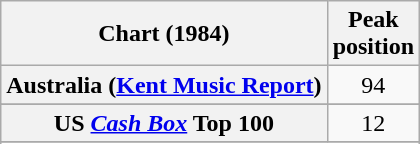<table class="wikitable plainrowheaders" style="text-align:center">
<tr>
<th>Chart (1984)</th>
<th>Peak<br>position</th>
</tr>
<tr>
<th scope="row">Australia (<a href='#'>Kent Music Report</a>)</th>
<td>94</td>
</tr>
<tr>
</tr>
<tr>
</tr>
<tr>
</tr>
<tr>
</tr>
<tr>
</tr>
<tr>
</tr>
<tr>
<th scope="row">US <a href='#'><em>Cash Box</em></a> Top 100</th>
<td>12</td>
</tr>
<tr>
</tr>
<tr>
</tr>
<tr>
</tr>
</table>
